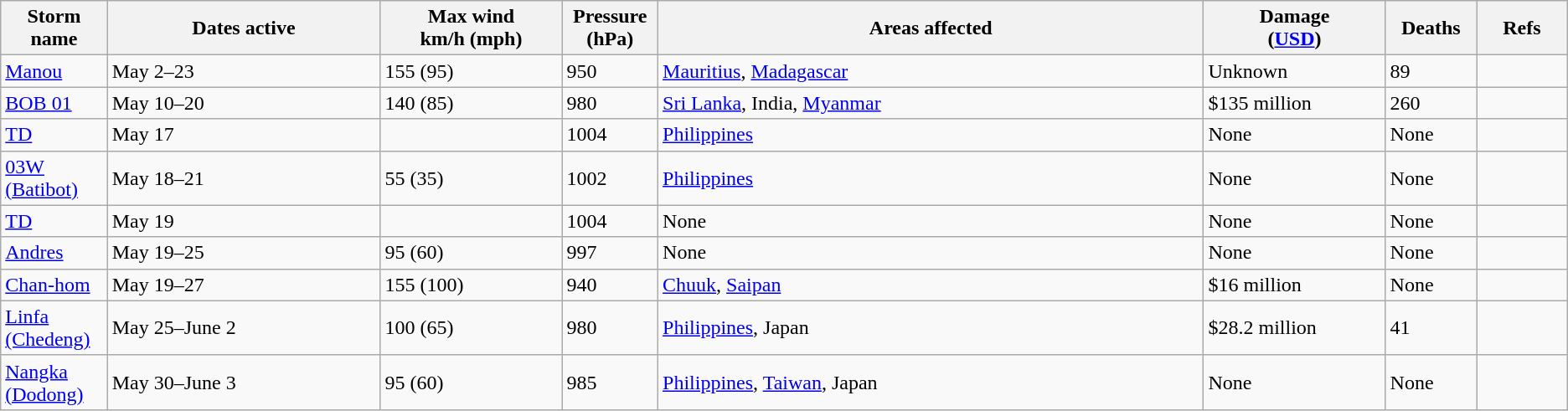<table class="wikitable sortable">
<tr>
<th width="5%">Storm name</th>
<th width="15%">Dates active</th>
<th width="10%">Max wind<br>km/h (mph)</th>
<th width="5%">Pressure<br>(hPa)</th>
<th width="30%">Areas affected</th>
<th width="10%">Damage<br>(<a href='#'>USD</a>)</th>
<th width="5%">Deaths</th>
<th width="5%">Refs</th>
</tr>
<tr>
<td><a href='#'>Manou</a></td>
<td>May 2–23</td>
<td>155 (95)</td>
<td>950</td>
<td><a href='#'>Mauritius</a>, <a href='#'>Madagascar</a></td>
<td>Unknown</td>
<td>89</td>
<td></td>
</tr>
<tr>
<td><a href='#'>BOB 01</a></td>
<td>May 10–20</td>
<td>140 (85)</td>
<td>980</td>
<td><a href='#'>Sri Lanka</a>, India, <a href='#'>Myanmar</a></td>
<td>$135 million</td>
<td>260</td>
<td></td>
</tr>
<tr>
<td><a href='#'>TD</a></td>
<td>May 17</td>
<td></td>
<td>1004</td>
<td><a href='#'>Philippines</a></td>
<td>None</td>
<td>None</td>
<td></td>
</tr>
<tr>
<td><a href='#'>03W (Batibot)</a></td>
<td>May 18–21</td>
<td>55 (35)</td>
<td>1002</td>
<td><a href='#'>Philippines</a></td>
<td>None</td>
<td>None</td>
<td></td>
</tr>
<tr>
<td><a href='#'>TD</a></td>
<td>May 19</td>
<td></td>
<td>1004</td>
<td>None</td>
<td>None</td>
<td>None</td>
<td></td>
</tr>
<tr>
<td><a href='#'>Andres</a></td>
<td>May 19–25</td>
<td>95 (60)</td>
<td>997</td>
<td>None</td>
<td>None</td>
<td>None</td>
<td></td>
</tr>
<tr>
<td><a href='#'>Chan-hom</a></td>
<td>May 19–27</td>
<td>155 (100)</td>
<td>940</td>
<td><a href='#'>Chuuk</a>, <a href='#'>Saipan</a></td>
<td>$16 million</td>
<td>None</td>
<td></td>
</tr>
<tr>
<td><a href='#'>Linfa (Chedeng)</a></td>
<td>May 25–June 2</td>
<td>100 (65)</td>
<td>980</td>
<td><a href='#'>Philippines</a>, Japan</td>
<td>$28.2 million</td>
<td>41</td>
<td></td>
</tr>
<tr>
<td><a href='#'>Nangka (Dodong)</a></td>
<td>May 30–June 3</td>
<td>95 (60)</td>
<td>985</td>
<td><a href='#'>Philippines</a>, <a href='#'>Taiwan</a>, Japan</td>
<td>None</td>
<td>None</td>
<td></td>
</tr>
</table>
